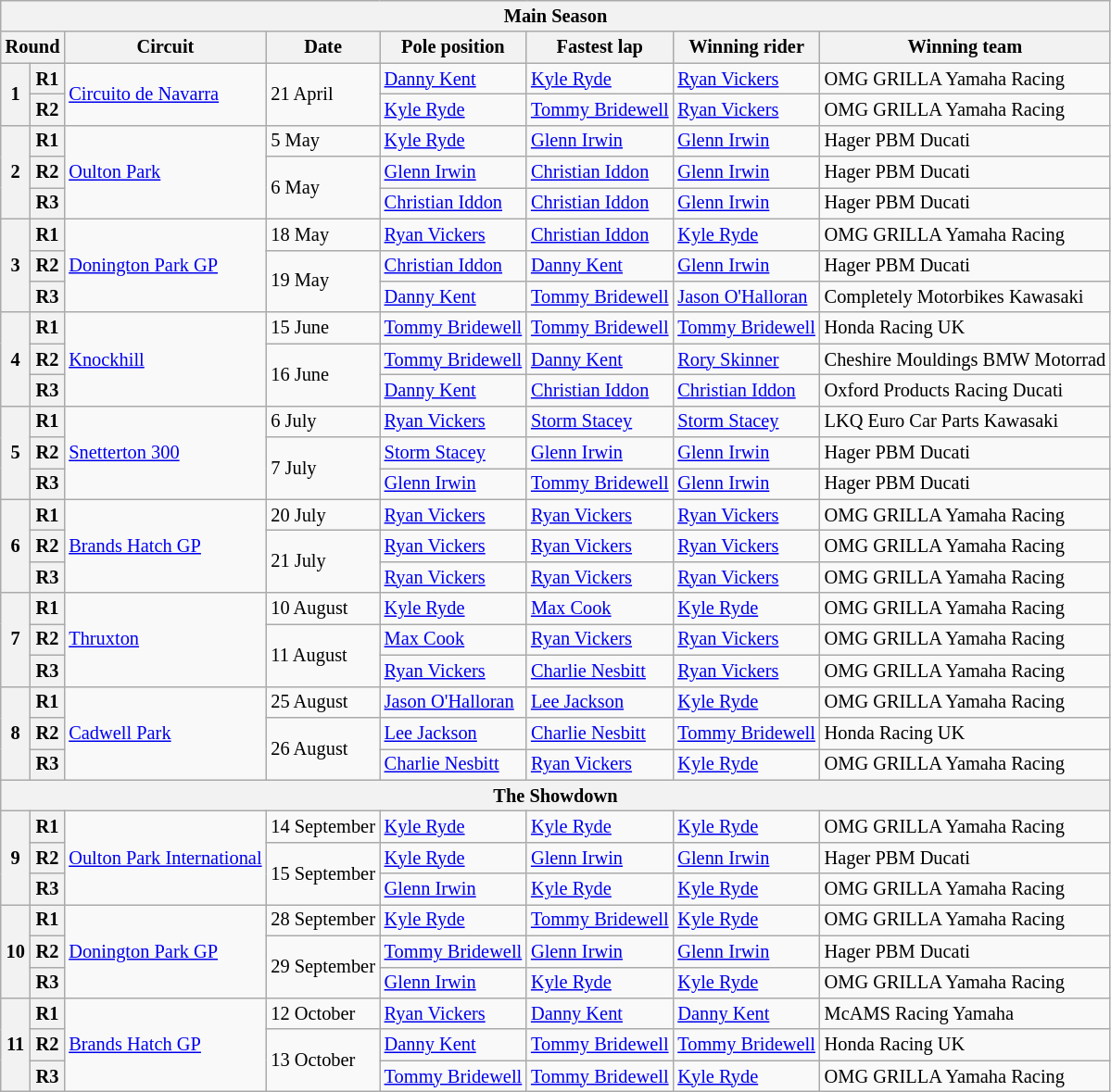<table class="wikitable" style="font-size: 85%">
<tr>
<th colspan="8">Main Season</th>
</tr>
<tr>
<th colspan="2">Round</th>
<th>Circuit</th>
<th>Date</th>
<th>Pole position</th>
<th>Fastest lap</th>
<th>Winning rider</th>
<th>Winning team</th>
</tr>
<tr>
<th rowspan="2">1</th>
<th>R1</th>
<td rowspan="2"> <a href='#'>Circuito de Navarra</a></td>
<td rowspan="2">21 April</td>
<td> <a href='#'>Danny Kent</a></td>
<td> <a href='#'>Kyle Ryde</a></td>
<td> <a href='#'>Ryan Vickers</a></td>
<td>OMG GRILLA Yamaha Racing</td>
</tr>
<tr>
<th>R2</th>
<td> <a href='#'>Kyle Ryde</a></td>
<td> <a href='#'>Tommy Bridewell</a></td>
<td> <a href='#'>Ryan Vickers</a></td>
<td>OMG GRILLA Yamaha Racing</td>
</tr>
<tr>
<th rowspan="3">2</th>
<th>R1</th>
<td rowspan="3"> <a href='#'>Oulton Park</a></td>
<td>5 May</td>
<td> <a href='#'>Kyle Ryde</a></td>
<td> <a href='#'>Glenn Irwin</a></td>
<td> <a href='#'>Glenn Irwin</a></td>
<td>Hager PBM Ducati</td>
</tr>
<tr>
<th>R2</th>
<td rowspan="2">6 May</td>
<td> <a href='#'>Glenn Irwin</a></td>
<td> <a href='#'>Christian Iddon</a></td>
<td> <a href='#'>Glenn Irwin</a></td>
<td>Hager PBM Ducati</td>
</tr>
<tr>
<th>R3</th>
<td> <a href='#'>Christian Iddon</a></td>
<td> <a href='#'>Christian Iddon</a></td>
<td> <a href='#'>Glenn Irwin</a></td>
<td>Hager PBM Ducati</td>
</tr>
<tr>
<th rowspan="3">3</th>
<th>R1</th>
<td rowspan="3"> <a href='#'>Donington Park GP</a></td>
<td>18 May</td>
<td> <a href='#'>Ryan Vickers</a></td>
<td> <a href='#'>Christian Iddon</a></td>
<td> <a href='#'>Kyle Ryde</a></td>
<td>OMG GRILLA Yamaha Racing</td>
</tr>
<tr>
<th>R2</th>
<td rowspan="2">19 May</td>
<td> <a href='#'>Christian Iddon</a></td>
<td> <a href='#'>Danny Kent</a></td>
<td> <a href='#'>Glenn Irwin</a></td>
<td>Hager PBM Ducati</td>
</tr>
<tr>
<th>R3</th>
<td> <a href='#'>Danny Kent</a></td>
<td> <a href='#'>Tommy Bridewell</a></td>
<td> <a href='#'>Jason O'Halloran</a></td>
<td>Completely Motorbikes Kawasaki</td>
</tr>
<tr>
<th rowspan="3">4</th>
<th>R1</th>
<td rowspan="3"> <a href='#'>Knockhill</a></td>
<td>15 June</td>
<td> <a href='#'>Tommy Bridewell</a></td>
<td> <a href='#'>Tommy Bridewell</a></td>
<td> <a href='#'>Tommy Bridewell</a></td>
<td>Honda Racing UK</td>
</tr>
<tr>
<th>R2</th>
<td rowspan="2">16 June</td>
<td> <a href='#'>Tommy Bridewell</a></td>
<td> <a href='#'>Danny Kent</a></td>
<td> <a href='#'>Rory Skinner</a></td>
<td>Cheshire Mouldings BMW Motorrad</td>
</tr>
<tr>
<th>R3</th>
<td> <a href='#'>Danny Kent</a></td>
<td> <a href='#'>Christian Iddon</a></td>
<td> <a href='#'>Christian Iddon</a></td>
<td>Oxford Products Racing Ducati</td>
</tr>
<tr>
<th rowspan="3">5</th>
<th>R1</th>
<td rowspan="3"> <a href='#'>Snetterton 300</a></td>
<td>6 July</td>
<td> <a href='#'>Ryan Vickers</a></td>
<td> <a href='#'>Storm Stacey</a></td>
<td> <a href='#'>Storm Stacey</a></td>
<td>LKQ Euro Car Parts Kawasaki</td>
</tr>
<tr>
<th>R2</th>
<td rowspan="2">7 July</td>
<td> <a href='#'>Storm Stacey</a></td>
<td> <a href='#'>Glenn Irwin</a></td>
<td> <a href='#'>Glenn Irwin</a></td>
<td>Hager PBM Ducati</td>
</tr>
<tr>
<th>R3</th>
<td> <a href='#'>Glenn Irwin</a></td>
<td> <a href='#'>Tommy Bridewell</a></td>
<td> <a href='#'>Glenn Irwin</a></td>
<td>Hager PBM Ducati</td>
</tr>
<tr>
<th rowspan="3">6</th>
<th>R1</th>
<td rowspan="3"> <a href='#'>Brands Hatch GP</a></td>
<td>20 July</td>
<td> <a href='#'>Ryan Vickers</a></td>
<td> <a href='#'>Ryan Vickers</a></td>
<td> <a href='#'>Ryan Vickers</a></td>
<td>OMG GRILLA Yamaha Racing</td>
</tr>
<tr>
<th>R2</th>
<td rowspan="2">21 July</td>
<td> <a href='#'>Ryan Vickers</a></td>
<td> <a href='#'>Ryan Vickers</a></td>
<td> <a href='#'>Ryan Vickers</a></td>
<td>OMG GRILLA Yamaha Racing</td>
</tr>
<tr>
<th>R3</th>
<td> <a href='#'>Ryan Vickers</a></td>
<td> <a href='#'>Ryan Vickers</a></td>
<td> <a href='#'>Ryan Vickers</a></td>
<td>OMG GRILLA Yamaha Racing</td>
</tr>
<tr>
<th rowspan="3">7</th>
<th>R1</th>
<td rowspan="3"> <a href='#'>Thruxton</a></td>
<td>10 August</td>
<td> <a href='#'>Kyle Ryde</a></td>
<td> <a href='#'>Max Cook</a></td>
<td> <a href='#'>Kyle Ryde</a></td>
<td>OMG GRILLA Yamaha Racing</td>
</tr>
<tr>
<th>R2</th>
<td rowspan="2">11 August</td>
<td> <a href='#'>Max Cook</a></td>
<td> <a href='#'>Ryan Vickers</a></td>
<td> <a href='#'>Ryan Vickers</a></td>
<td>OMG GRILLA Yamaha Racing</td>
</tr>
<tr>
<th>R3</th>
<td> <a href='#'>Ryan Vickers</a></td>
<td> <a href='#'>Charlie Nesbitt</a></td>
<td> <a href='#'>Ryan Vickers</a></td>
<td>OMG GRILLA Yamaha Racing</td>
</tr>
<tr>
<th rowspan="3">8</th>
<th>R1</th>
<td rowspan="3"> <a href='#'>Cadwell Park</a></td>
<td>25 August</td>
<td> <a href='#'>Jason O'Halloran</a></td>
<td> <a href='#'>Lee Jackson</a></td>
<td> <a href='#'>Kyle Ryde</a></td>
<td>OMG GRILLA Yamaha Racing</td>
</tr>
<tr>
<th>R2</th>
<td rowspan="2">26 August</td>
<td> <a href='#'>Lee Jackson</a></td>
<td> <a href='#'>Charlie Nesbitt</a></td>
<td> <a href='#'>Tommy Bridewell</a></td>
<td>Honda Racing UK</td>
</tr>
<tr>
<th>R3</th>
<td> <a href='#'>Charlie Nesbitt</a></td>
<td> <a href='#'>Ryan Vickers</a></td>
<td> <a href='#'>Kyle Ryde</a></td>
<td>OMG GRILLA Yamaha Racing</td>
</tr>
<tr>
<th colspan="8">The Showdown</th>
</tr>
<tr>
<th rowspan="3">9</th>
<th>R1</th>
<td rowspan="3"> <a href='#'>Oulton Park International</a></td>
<td>14 September</td>
<td> <a href='#'>Kyle Ryde</a></td>
<td> <a href='#'>Kyle Ryde</a></td>
<td> <a href='#'>Kyle Ryde</a></td>
<td>OMG GRILLA Yamaha Racing</td>
</tr>
<tr>
<th>R2</th>
<td rowspan="2">15 September</td>
<td> <a href='#'>Kyle Ryde</a></td>
<td> <a href='#'>Glenn Irwin</a></td>
<td> <a href='#'>Glenn Irwin</a></td>
<td>Hager PBM Ducati</td>
</tr>
<tr>
<th>R3</th>
<td> <a href='#'>Glenn Irwin</a></td>
<td> <a href='#'>Kyle Ryde</a></td>
<td> <a href='#'>Kyle Ryde</a></td>
<td>OMG GRILLA Yamaha Racing</td>
</tr>
<tr>
<th rowspan="3">10</th>
<th>R1</th>
<td rowspan="3"> <a href='#'>Donington Park GP</a></td>
<td>28 September</td>
<td> <a href='#'>Kyle Ryde</a></td>
<td> <a href='#'>Tommy Bridewell</a></td>
<td> <a href='#'>Kyle Ryde</a></td>
<td>OMG GRILLA Yamaha Racing</td>
</tr>
<tr>
<th>R2</th>
<td rowspan="2">29 September</td>
<td> <a href='#'>Tommy Bridewell</a></td>
<td> <a href='#'>Glenn Irwin</a></td>
<td> <a href='#'>Glenn Irwin</a></td>
<td>Hager PBM Ducati</td>
</tr>
<tr>
<th>R3</th>
<td> <a href='#'>Glenn Irwin</a></td>
<td> <a href='#'>Kyle Ryde</a></td>
<td> <a href='#'>Kyle Ryde</a></td>
<td>OMG GRILLA Yamaha Racing</td>
</tr>
<tr>
<th rowspan="3">11</th>
<th>R1</th>
<td rowspan="3"> <a href='#'>Brands Hatch GP</a></td>
<td>12 October</td>
<td> <a href='#'>Ryan Vickers</a></td>
<td> <a href='#'>Danny Kent</a></td>
<td> <a href='#'>Danny Kent</a></td>
<td>McAMS Racing Yamaha</td>
</tr>
<tr>
<th>R2</th>
<td rowspan="2">13 October</td>
<td> <a href='#'>Danny Kent</a></td>
<td> <a href='#'>Tommy Bridewell</a></td>
<td> <a href='#'>Tommy Bridewell</a></td>
<td>Honda Racing UK</td>
</tr>
<tr>
<th>R3</th>
<td> <a href='#'>Tommy Bridewell</a></td>
<td> <a href='#'>Tommy Bridewell</a></td>
<td> <a href='#'>Kyle Ryde</a></td>
<td>OMG GRILLA Yamaha Racing</td>
</tr>
</table>
